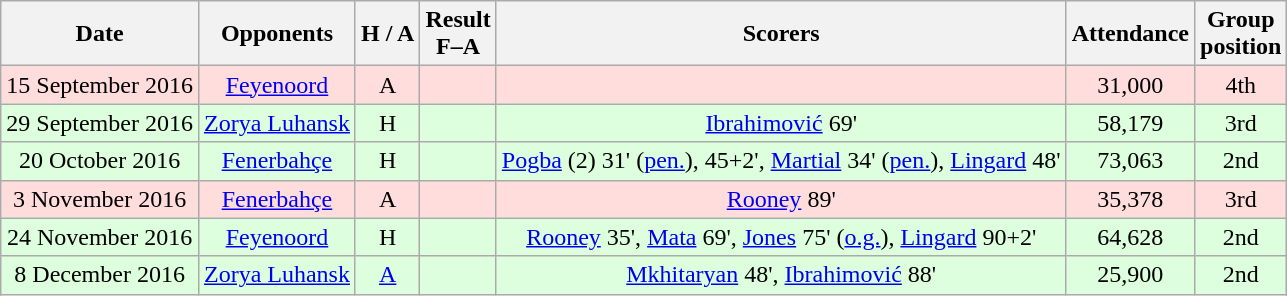<table class="wikitable" style="text-align:center">
<tr>
<th>Date</th>
<th>Opponents</th>
<th>H / A</th>
<th>Result<br>F–A</th>
<th>Scorers</th>
<th>Attendance</th>
<th>Group<br>position</th>
</tr>
<tr bgcolor=#ffdddd>
<td>15 September 2016</td>
<td><a href='#'>Feyenoord</a></td>
<td>A</td>
<td></td>
<td></td>
<td>31,000</td>
<td>4th</td>
</tr>
<tr bgcolor="#ddffdd">
<td>29 September 2016</td>
<td><a href='#'>Zorya Luhansk</a></td>
<td>H</td>
<td></td>
<td><a href='#'>Ibrahimović</a> 69'</td>
<td>58,179</td>
<td>3rd</td>
</tr>
<tr bgcolor="#ddffdd">
<td>20 October 2016</td>
<td><a href='#'>Fenerbahçe</a></td>
<td>H</td>
<td></td>
<td><a href='#'>Pogba</a> (2) 31' (<a href='#'>pen.</a>), 45+2', <a href='#'>Martial</a> 34' (<a href='#'>pen.</a>), <a href='#'>Lingard</a> 48'</td>
<td>73,063</td>
<td>2nd</td>
</tr>
<tr bgcolor="#ffdddd">
<td>3 November 2016</td>
<td><a href='#'>Fenerbahçe</a></td>
<td>A</td>
<td></td>
<td><a href='#'>Rooney</a> 89'</td>
<td>35,378</td>
<td>3rd</td>
</tr>
<tr bgcolor="#ddffdd">
<td>24 November 2016</td>
<td><a href='#'>Feyenoord</a></td>
<td>H</td>
<td></td>
<td><a href='#'>Rooney</a> 35', <a href='#'>Mata</a> 69', <a href='#'>Jones</a> 75' (<a href='#'>o.g.</a>), <a href='#'>Lingard</a> 90+2'</td>
<td>64,628</td>
<td>2nd</td>
</tr>
<tr bgcolor="#ddffdd">
<td>8 December 2016</td>
<td><a href='#'>Zorya Luhansk</a></td>
<td><a href='#'>A</a></td>
<td></td>
<td><a href='#'>Mkhitaryan</a> 48', <a href='#'>Ibrahimović</a> 88'</td>
<td>25,900</td>
<td>2nd</td>
</tr>
</table>
